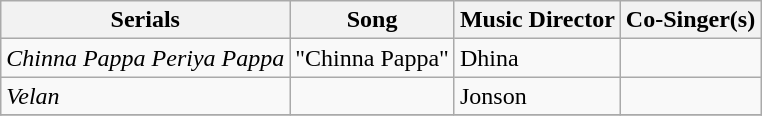<table class="wikitable">
<tr>
<th>Serials</th>
<th>Song</th>
<th>Music Director</th>
<th>Co-Singer(s)</th>
</tr>
<tr>
<td><em>Chinna Pappa Periya Pappa</em></td>
<td>"Chinna Pappa"</td>
<td>Dhina</td>
<td></td>
</tr>
<tr>
<td><em>Velan</em></td>
<td></td>
<td>Jonson</td>
<td></td>
</tr>
<tr>
</tr>
</table>
